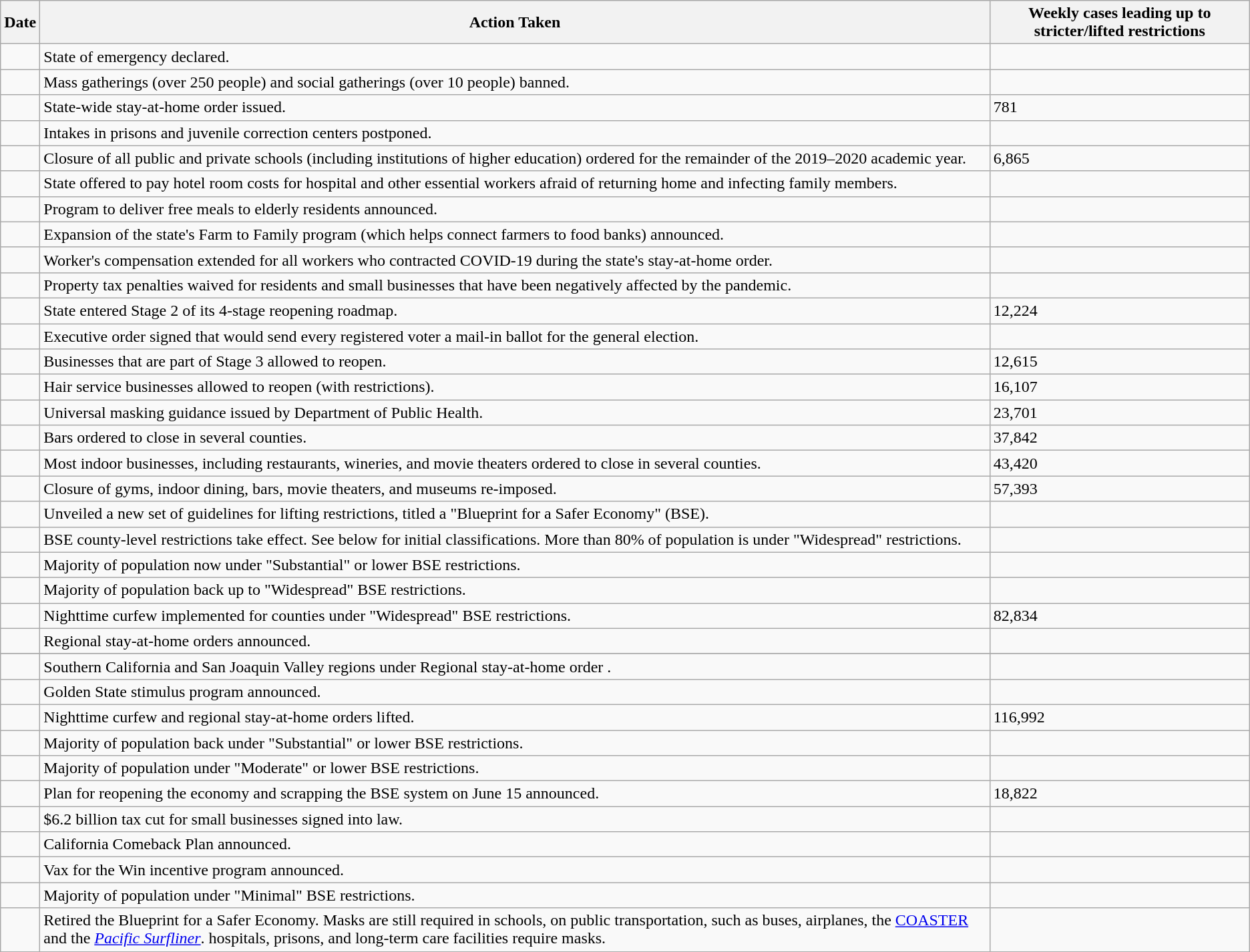<table class="wikitable sortable">
<tr>
<th>Date</th>
<th>Action Taken</th>
<th>Weekly cases leading up to <span>stricter</span>/<span>lifted</span> restrictions</th>
</tr>
<tr>
<td></td>
<td>State of emergency declared.</td>
<td></td>
</tr>
<tr>
<td></td>
<td>Mass gatherings (over 250 people) and social gatherings (over 10 people) banned.</td>
<td></td>
</tr>
<tr>
<td></td>
<td>State-wide stay-at-home order issued.</td>
<td><span>781</span></td>
</tr>
<tr>
<td></td>
<td>Intakes in prisons and juvenile correction centers postponed.</td>
<td></td>
</tr>
<tr>
<td></td>
<td>Closure of all public and private schools (including institutions of higher education) ordered for the remainder of the 2019–2020 academic year.</td>
<td><span>6,865</span></td>
</tr>
<tr>
<td></td>
<td>State offered to pay hotel room costs for hospital and other essential workers afraid of returning home and infecting family members.</td>
<td></td>
</tr>
<tr>
<td></td>
<td>Program to deliver free meals to elderly residents announced.</td>
<td></td>
</tr>
<tr>
<td></td>
<td>Expansion of the state's Farm to Family program (which helps connect farmers to food banks) announced.</td>
<td></td>
</tr>
<tr>
<td></td>
<td>Worker's compensation extended for all workers who contracted COVID-19 during the state's stay-at-home order.</td>
<td></td>
</tr>
<tr>
<td></td>
<td>Property tax penalties waived for residents and small businesses that have been negatively affected by the pandemic.</td>
<td></td>
</tr>
<tr>
<td></td>
<td>State entered Stage 2 of its 4-stage reopening roadmap.</td>
<td><span>12,224</span></td>
</tr>
<tr>
<td></td>
<td>Executive order signed that would send every registered voter a mail-in ballot for the general election.</td>
<td></td>
</tr>
<tr>
<td></td>
<td>Businesses that are part of Stage 3 allowed to reopen.</td>
<td><span>12,615</span></td>
</tr>
<tr>
<td></td>
<td>Hair service businesses allowed to reopen (with restrictions).</td>
<td><span>16,107</span></td>
</tr>
<tr>
<td></td>
<td>Universal masking guidance issued by Department of Public Health.</td>
<td><span>23,701</span></td>
</tr>
<tr>
<td></td>
<td>Bars ordered to close in several counties.</td>
<td><span>37,842</span></td>
</tr>
<tr>
<td></td>
<td>Most indoor businesses, including restaurants, wineries, and movie theaters ordered to close in several counties.</td>
<td><span>43,420</span></td>
</tr>
<tr>
<td></td>
<td>Closure of gyms, indoor dining, bars, movie theaters, and museums re-imposed.</td>
<td><span>57,393</span></td>
</tr>
<tr>
<td></td>
<td>Unveiled a new set of guidelines for lifting restrictions, titled a "Blueprint for a Safer Economy" (BSE).</td>
<td></td>
</tr>
<tr>
<td></td>
<td>BSE county-level restrictions take effect. See below for initial classifications. More than 80% of population is under "Widespread" restrictions.</td>
<td></td>
</tr>
<tr>
<td></td>
<td>Majority of population now under "Substantial" or lower BSE restrictions.</td>
<td></td>
</tr>
<tr>
<td></td>
<td>Majority of population back up to "Widespread" BSE restrictions.</td>
<td></td>
</tr>
<tr>
<td></td>
<td>Nighttime curfew implemented for counties under "Widespread" BSE restrictions.</td>
<td><span>82,834</span></td>
</tr>
<tr>
<td></td>
<td>Regional stay-at-home orders announced.</td>
<td></td>
</tr>
<tr>
</tr>
<tr>
<td></td>
<td>Southern California and San Joaquin Valley regions under Regional stay-at-home order .</td>
<td></td>
</tr>
<tr>
<td></td>
<td>Golden State stimulus program announced.</td>
<td></td>
</tr>
<tr>
<td></td>
<td>Nighttime curfew and regional stay-at-home orders lifted.</td>
<td><span>116,992</span></td>
</tr>
<tr>
<td></td>
<td>Majority of population back under "Substantial" or lower BSE restrictions.</td>
<td></td>
</tr>
<tr>
<td></td>
<td>Majority of population under "Moderate" or lower BSE restrictions.</td>
<td></td>
</tr>
<tr>
<td></td>
<td>Plan for reopening the economy and scrapping the BSE system on June 15 announced.</td>
<td><span>18,822</span></td>
</tr>
<tr>
<td></td>
<td>$6.2 billion tax cut for small businesses signed into law.</td>
<td></td>
</tr>
<tr>
<td></td>
<td>California Comeback Plan announced.</td>
<td></td>
</tr>
<tr>
<td></td>
<td>Vax for the Win incentive program announced.</td>
<td></td>
</tr>
<tr>
<td></td>
<td>Majority of population under "Minimal" BSE restrictions.</td>
<td></td>
</tr>
<tr>
<td></td>
<td>Retired the Blueprint for a Safer Economy. Masks are still required in schools, on public transportation, such as buses, airplanes, the <a href='#'>COASTER</a> and the <em><a href='#'>Pacific Surfliner</a></em>. hospitals, prisons, and long-term care facilities require masks.</td>
<td></td>
</tr>
</table>
